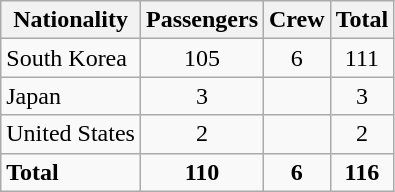<table class="wikitable" border="1">
<tr>
<th>Nationality</th>
<th>Passengers</th>
<th>Crew</th>
<th>Total</th>
</tr>
<tr valign="top">
<td>South Korea</td>
<td style="text-align:center;">105</td>
<td style="text-align:center;">6</td>
<td style="text-align:center;">111</td>
</tr>
<tr valign="top">
<td>Japan</td>
<td style="text-align:center;">3</td>
<td></td>
<td style="text-align:center;">3</td>
</tr>
<tr valign="top">
<td>United States</td>
<td style="text-align:center;">2</td>
<td></td>
<td style="text-align:center;">2</td>
</tr>
<tr valign="top">
<td><strong>Total</strong></td>
<td style="text-align:center;"><strong>110</strong></td>
<td style="text-align:center;"><strong>6</strong></td>
<td style="text-align:center;"><strong>116</strong></td>
</tr>
</table>
